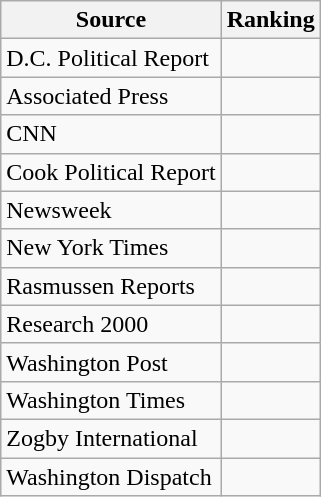<table class="wikitable">
<tr>
<th>Source</th>
<th>Ranking</th>
</tr>
<tr>
<td>D.C. Political Report</td>
<td></td>
</tr>
<tr>
<td>Associated Press</td>
<td></td>
</tr>
<tr>
<td>CNN</td>
<td></td>
</tr>
<tr>
<td>Cook Political Report</td>
<td></td>
</tr>
<tr>
<td>Newsweek</td>
<td></td>
</tr>
<tr>
<td>New York Times</td>
<td></td>
</tr>
<tr>
<td>Rasmussen Reports</td>
<td></td>
</tr>
<tr>
<td>Research 2000</td>
<td></td>
</tr>
<tr>
<td>Washington Post</td>
<td></td>
</tr>
<tr>
<td>Washington Times</td>
<td></td>
</tr>
<tr>
<td>Zogby International</td>
<td></td>
</tr>
<tr>
<td>Washington Dispatch</td>
<td></td>
</tr>
</table>
